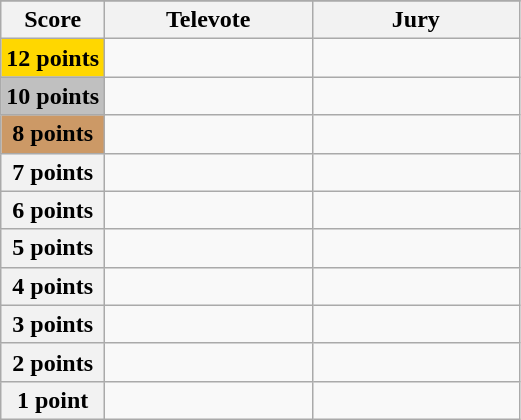<table class="wikitable">
<tr>
</tr>
<tr>
<th scope="col" width="20%">Score</th>
<th scope="col" width="40%">Televote</th>
<th scope="col" width="40%">Jury</th>
</tr>
<tr>
<th scope="row" style="background:gold">12 points</th>
<td></td>
<td></td>
</tr>
<tr>
<th scope="row" style="background:silver">10 points</th>
<td></td>
<td></td>
</tr>
<tr>
<th scope="row" style="background:#CC9966">8 points</th>
<td></td>
<td></td>
</tr>
<tr>
<th scope="row">7 points</th>
<td></td>
<td></td>
</tr>
<tr>
<th scope="row">6 points</th>
<td></td>
<td></td>
</tr>
<tr>
<th scope="row">5 points</th>
<td></td>
<td></td>
</tr>
<tr>
<th scope="row">4 points</th>
<td></td>
<td></td>
</tr>
<tr>
<th scope="row">3 points</th>
<td></td>
<td></td>
</tr>
<tr>
<th scope="row">2 points</th>
<td></td>
<td></td>
</tr>
<tr>
<th scope="row">1 point</th>
<td></td>
<td></td>
</tr>
</table>
